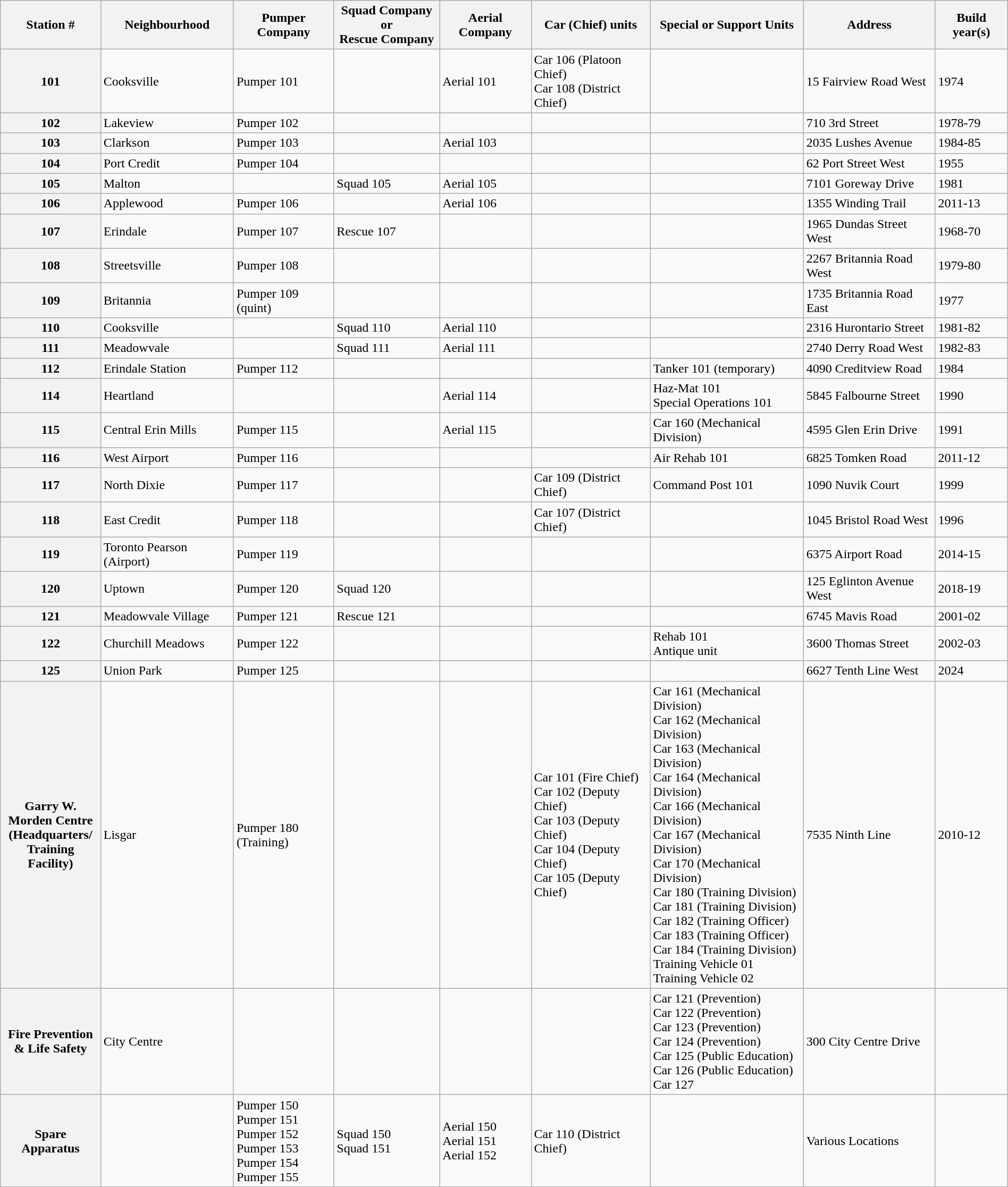<table class=wikitable width = "100%">
<tr valign=centre>
<th>Station #</th>
<th>Neighbourhood</th>
<th>Pumper Company</th>
<th>Squad Company or<br>Rescue Company</th>
<th>Aerial Company</th>
<th>Car (Chief) units</th>
<th>Special or Support Units</th>
<th>Address</th>
<th>Build year(s)</th>
</tr>
<tr>
<th>101</th>
<td>Cooksville</td>
<td>Pumper 101</td>
<td></td>
<td>Aerial 101</td>
<td>Car 106 (Platoon Chief)<br>Car 108 (District Chief)</td>
<td></td>
<td>15 Fairview Road West</td>
<td>1974</td>
</tr>
<tr>
<th>102</th>
<td>Lakeview</td>
<td>Pumper 102</td>
<td></td>
<td></td>
<td></td>
<td></td>
<td>710 3rd Street</td>
<td>1978-79</td>
</tr>
<tr>
<th>103</th>
<td>Clarkson</td>
<td>Pumper 103</td>
<td></td>
<td>Aerial 103</td>
<td></td>
<td></td>
<td>2035 Lushes Avenue</td>
<td>1984-85</td>
</tr>
<tr>
<th>104</th>
<td>Port Credit</td>
<td>Pumper 104</td>
<td></td>
<td></td>
<td></td>
<td></td>
<td>62 Port Street West</td>
<td>1955</td>
</tr>
<tr>
<th>105</th>
<td>Malton</td>
<td></td>
<td>Squad 105</td>
<td>Aerial 105</td>
<td></td>
<td></td>
<td>7101 Goreway Drive</td>
<td>1981</td>
</tr>
<tr>
<th>106</th>
<td>Applewood</td>
<td>Pumper 106</td>
<td></td>
<td>Aerial 106</td>
<td></td>
<td></td>
<td>1355 Winding Trail</td>
<td>2011-13</td>
</tr>
<tr>
<th>107</th>
<td>Erindale</td>
<td>Pumper 107</td>
<td>Rescue 107</td>
<td></td>
<td></td>
<td></td>
<td>1965 Dundas Street West</td>
<td>1968-70</td>
</tr>
<tr>
<th>108</th>
<td>Streetsville</td>
<td>Pumper 108</td>
<td></td>
<td></td>
<td></td>
<td></td>
<td>2267 Britannia Road West</td>
<td>1979-80</td>
</tr>
<tr>
<th>109</th>
<td>Britannia</td>
<td>Pumper 109 (quint)</td>
<td></td>
<td></td>
<td></td>
<td></td>
<td>1735 Britannia Road East</td>
<td>1977</td>
</tr>
<tr>
<th>110</th>
<td>Cooksville</td>
<td></td>
<td>Squad 110</td>
<td>Aerial 110</td>
<td></td>
<td></td>
<td>2316 Hurontario Street</td>
<td>1981-82</td>
</tr>
<tr>
<th>111</th>
<td>Meadowvale</td>
<td></td>
<td>Squad 111</td>
<td>Aerial 111</td>
<td></td>
<td></td>
<td>2740 Derry Road West</td>
<td>1982-83</td>
</tr>
<tr>
<th>112</th>
<td>Erindale Station</td>
<td>Pumper 112</td>
<td></td>
<td></td>
<td></td>
<td>Tanker 101 (temporary)</td>
<td>4090 Creditview Road</td>
<td>1984</td>
</tr>
<tr>
<th>114</th>
<td>Heartland</td>
<td></td>
<td></td>
<td>Aerial 114</td>
<td></td>
<td>Haz-Mat 101<br>Special Operations 101</td>
<td>5845 Falbourne Street</td>
<td>1990</td>
</tr>
<tr>
<th>115</th>
<td>Central Erin Mills</td>
<td>Pumper 115</td>
<td></td>
<td>Aerial 115</td>
<td></td>
<td>Car 160 (Mechanical Division)</td>
<td>4595 Glen Erin Drive</td>
<td>1991</td>
</tr>
<tr>
<th>116</th>
<td>West Airport</td>
<td>Pumper 116</td>
<td></td>
<td></td>
<td></td>
<td>Air Rehab 101</td>
<td>6825 Tomken Road</td>
<td>2011-12</td>
</tr>
<tr>
<th>117</th>
<td>North Dixie</td>
<td>Pumper 117</td>
<td></td>
<td></td>
<td>Car 109 (District Chief)</td>
<td>Command Post 101</td>
<td>1090 Nuvik Court</td>
<td>1999</td>
</tr>
<tr>
<th>118</th>
<td>East Credit</td>
<td>Pumper 118</td>
<td></td>
<td></td>
<td>Car 107 (District Chief)</td>
<td></td>
<td>1045 Bristol Road West</td>
<td>1996</td>
</tr>
<tr>
<th>119</th>
<td>Toronto Pearson (Airport)</td>
<td>Pumper 119</td>
<td></td>
<td></td>
<td></td>
<td></td>
<td>6375 Airport Road</td>
<td>2014-15</td>
</tr>
<tr>
<th>120</th>
<td>Uptown</td>
<td>Pumper 120</td>
<td>Squad 120</td>
<td></td>
<td></td>
<td></td>
<td>125 Eglinton Avenue West</td>
<td>2018-19</td>
</tr>
<tr>
<th>121</th>
<td>Meadowvale Village</td>
<td>Pumper 121</td>
<td>Rescue 121</td>
<td></td>
<td></td>
<td></td>
<td>6745 Mavis Road</td>
<td>2001-02</td>
</tr>
<tr>
<th>122</th>
<td>Churchill Meadows</td>
<td>Pumper 122</td>
<td></td>
<td></td>
<td></td>
<td>Rehab 101<br>Antique unit</td>
<td>3600 Thomas Street</td>
<td>2002-03</td>
</tr>
<tr>
<th>125</th>
<td>Union Park</td>
<td>Pumper 125</td>
<td></td>
<td></td>
<td></td>
<td></td>
<td>6627 Tenth Line West</td>
<td>2024</td>
</tr>
<tr>
<th>Garry W.<br>Morden Centre<br>(Headquarters/<br>Training Facility)</th>
<td>Lisgar</td>
<td>Pumper 180<br>(Training)</td>
<td></td>
<td></td>
<td>Car 101 (Fire Chief)<br>Car 102 (Deputy Chief)<br>Car 103 (Deputy Chief)<br>Car 104 (Deputy Chief)<br>Car 105 (Deputy Chief)</td>
<td>Car 161 (Mechanical Division)<br>Car 162 (Mechanical Division)<br>Car 163 (Mechanical Division)<br>Car 164 (Mechanical Division)<br>Car 166 (Mechanical Division)<br>Car 167 (Mechanical Division)<br>Car 170 (Mechanical Division)<br>Car 180 (Training Division)<br>Car 181 (Training Division)<br>Car 182 (Training Officer)<br>Car 183 (Training Officer)<br>Car 184 (Training Division)<br>Training Vehicle 01<br>Training Vehicle 02</td>
<td>7535 Ninth Line</td>
<td>2010-12</td>
</tr>
<tr>
<th>Fire Prevention<br>& Life Safety</th>
<td>City Centre</td>
<td></td>
<td></td>
<td></td>
<td></td>
<td>Car 121 (Prevention)<br>Car 122 (Prevention)<br>Car 123 (Prevention)<br>Car 124 (Prevention)<br>Car 125 (Public Education)<br>Car 126 (Public Education)<br>Car 127</td>
<td>300 City Centre Drive</td>
<td></td>
</tr>
<tr>
<th>Spare<br>Apparatus</th>
<td></td>
<td>Pumper 150<br>Pumper 151<br>Pumper 152<br>Pumper 153<br>Pumper 154<br>Pumper 155</td>
<td>Squad 150<br>Squad 151</td>
<td>Aerial 150<br>Aerial 151<br>Aerial 152</td>
<td>Car 110 (District Chief)</td>
<td></td>
<td>Various Locations</td>
<td></td>
</tr>
</table>
